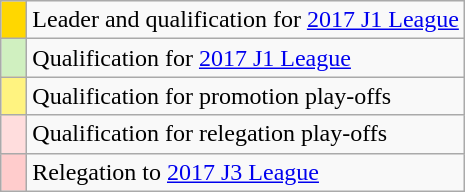<table class="wikitable">
<tr>
<td style="width:10px; background:#FFD700"></td>
<td>Leader and qualification for <a href='#'>2017 J1 League</a></td>
</tr>
<tr>
<td style="width:10px; background:#D0F0C0;"></td>
<td>Qualification for <a href='#'>2017 J1 League</a></td>
</tr>
<tr>
<td style="width:10px; background:#FFF380;"></td>
<td>Qualification for promotion play-offs</td>
</tr>
<tr>
<td style="width:10px; background:#FFDDDD;"></td>
<td>Qualification for relegation play-offs</td>
</tr>
<tr>
<td style="width:10px; background:#fcc;"></td>
<td>Relegation to <a href='#'>2017 J3 League</a></td>
</tr>
</table>
